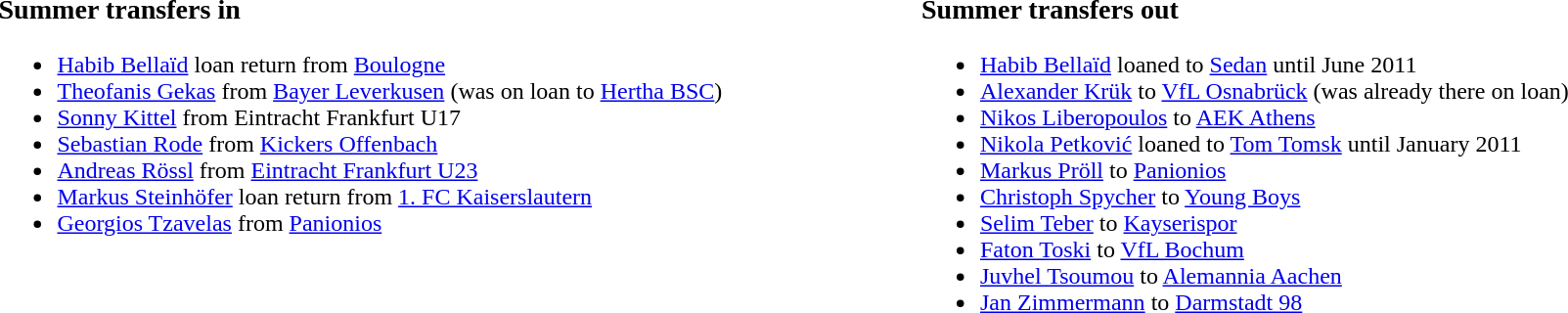<table width=100%>
<tr>
<td width=50% valign=top><br><h3>Summer transfers in</h3><ul><li><a href='#'>Habib Bellaïd</a> loan return from <a href='#'>Boulogne</a></li><li><a href='#'>Theofanis Gekas</a> from <a href='#'>Bayer Leverkusen</a> (was on loan to <a href='#'>Hertha BSC</a>)</li><li><a href='#'>Sonny Kittel</a> from Eintracht Frankfurt U17</li><li><a href='#'>Sebastian Rode</a> from <a href='#'>Kickers Offenbach</a></li><li><a href='#'>Andreas Rössl</a> from <a href='#'>Eintracht Frankfurt U23</a></li><li><a href='#'>Markus Steinhöfer</a> loan return from <a href='#'>1. FC Kaiserslautern</a></li><li><a href='#'>Georgios Tzavelas</a> from <a href='#'>Panionios</a></li></ul></td>
<td width=50% valign=top><br><h3>Summer transfers out</h3><ul><li><a href='#'>Habib Bellaïd</a> loaned to <a href='#'>Sedan</a> until June 2011</li><li><a href='#'>Alexander Krük</a> to <a href='#'>VfL Osnabrück</a> (was already there on loan)</li><li><a href='#'>Nikos Liberopoulos</a> to <a href='#'>AEK Athens</a></li><li><a href='#'>Nikola Petković</a> loaned to <a href='#'>Tom Tomsk</a> until January 2011</li><li><a href='#'>Markus Pröll</a> to <a href='#'>Panionios</a></li><li><a href='#'>Christoph Spycher</a> to <a href='#'>Young Boys</a></li><li><a href='#'>Selim Teber</a> to <a href='#'>Kayserispor</a></li><li><a href='#'>Faton Toski</a> to <a href='#'>VfL Bochum</a></li><li><a href='#'>Juvhel Tsoumou</a> to <a href='#'>Alemannia Aachen</a></li><li><a href='#'>Jan Zimmermann</a> to <a href='#'>Darmstadt 98</a></li></ul></td>
<td width=50% valign=top></td>
</tr>
</table>
